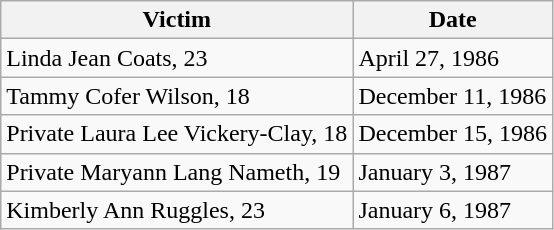<table class="wikitable">
<tr>
<th>Victim</th>
<th>Date</th>
</tr>
<tr>
<td>Linda Jean Coats, 23</td>
<td>April 27, 1986</td>
</tr>
<tr>
<td>Tammy Cofer Wilson, 18</td>
<td>December 11, 1986</td>
</tr>
<tr>
<td>Private Laura Lee Vickery-Clay, 18</td>
<td>December 15, 1986</td>
</tr>
<tr>
<td>Private Maryann Lang Nameth, 19</td>
<td>January 3, 1987</td>
</tr>
<tr>
<td>Kimberly Ann Ruggles, 23</td>
<td>January 6, 1987</td>
</tr>
</table>
